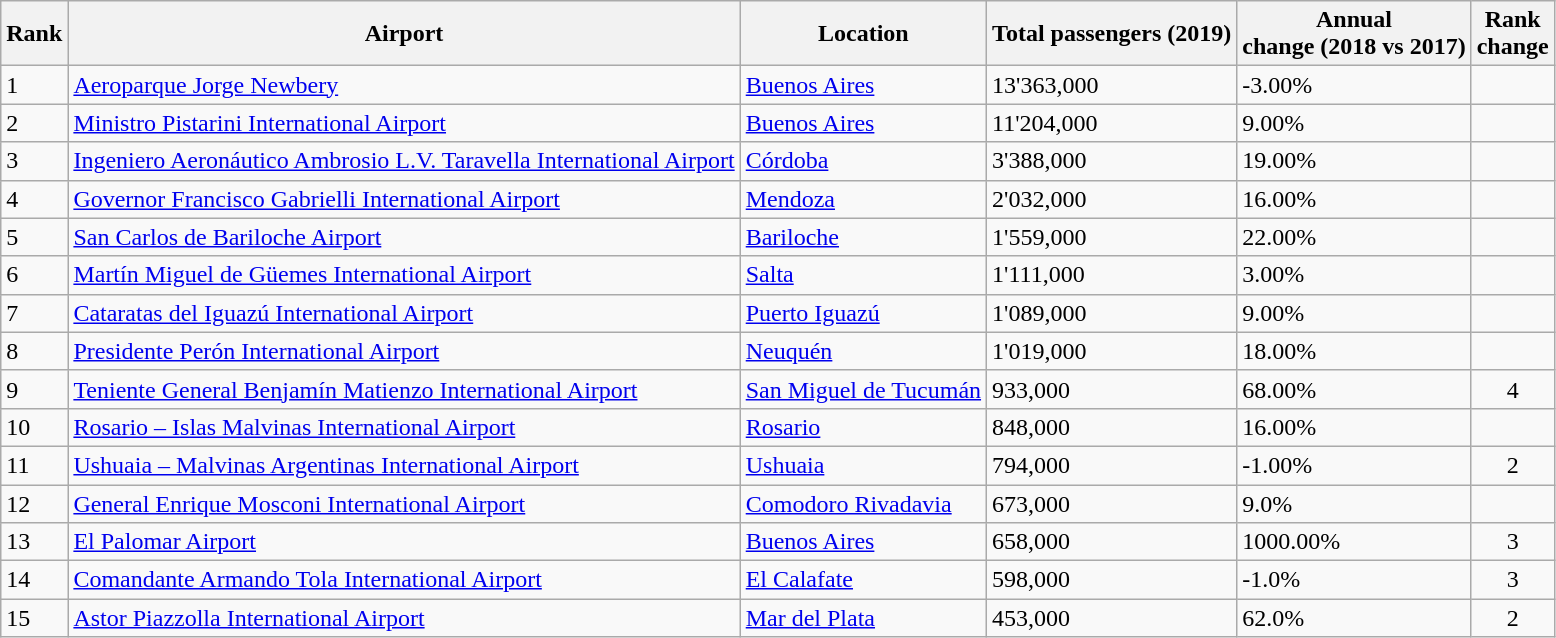<table class="wikitable sortable">
<tr>
<th>Rank</th>
<th>Airport</th>
<th>Location</th>
<th>Total passengers (2019)</th>
<th>Annual<br>change (2018 vs 2017)</th>
<th>Rank<br>change</th>
</tr>
<tr>
<td>1</td>
<td><a href='#'>Aeroparque Jorge Newbery</a></td>
<td><a href='#'>Buenos Aires</a></td>
<td>13'363,000</td>
<td>-3.00%</td>
<td style="text-align:center;"></td>
</tr>
<tr>
<td>2</td>
<td><a href='#'>Ministro Pistarini International Airport</a></td>
<td><a href='#'>Buenos Aires</a></td>
<td>11'204,000</td>
<td>9.00%</td>
<td style="text-align:center;"></td>
</tr>
<tr>
<td>3</td>
<td><a href='#'>Ingeniero Aeronáutico Ambrosio L.V. Taravella International Airport</a></td>
<td><a href='#'>Córdoba</a></td>
<td>3'388,000</td>
<td>19.00%</td>
<td style="text-align:center;"></td>
</tr>
<tr>
<td>4</td>
<td><a href='#'>Governor Francisco Gabrielli International Airport</a></td>
<td><a href='#'>Mendoza</a></td>
<td>2'032,000</td>
<td>16.00%</td>
<td style="text-align:center;"></td>
</tr>
<tr>
<td>5</td>
<td><a href='#'>San Carlos de Bariloche Airport</a></td>
<td><a href='#'>Bariloche</a></td>
<td>1'559,000</td>
<td>22.00%</td>
<td style="text-align:center;"></td>
</tr>
<tr>
<td>6</td>
<td><a href='#'>Martín Miguel de Güemes International Airport</a></td>
<td><a href='#'>Salta</a></td>
<td>1'111,000</td>
<td>3.00%</td>
<td style="text-align:center;"></td>
</tr>
<tr>
<td>7</td>
<td><a href='#'>Cataratas del Iguazú International Airport</a></td>
<td><a href='#'>Puerto Iguazú</a></td>
<td>1'089,000</td>
<td>9.00%</td>
<td style="text-align:center;"></td>
</tr>
<tr>
<td>8</td>
<td><a href='#'>Presidente Perón International Airport</a></td>
<td><a href='#'>Neuquén</a></td>
<td>1'019,000</td>
<td>18.00%</td>
<td style="text-align:center;"></td>
</tr>
<tr>
<td>9</td>
<td><a href='#'>Teniente General Benjamín Matienzo International Airport</a></td>
<td><a href='#'>San Miguel de Tucumán</a></td>
<td>933,000</td>
<td>68.00%</td>
<td style="text-align:center;">4</td>
</tr>
<tr>
<td>10</td>
<td><a href='#'>Rosario – Islas Malvinas International Airport</a></td>
<td><a href='#'>Rosario</a></td>
<td>848,000</td>
<td>16.00%</td>
<td style="text-align:center;"></td>
</tr>
<tr>
<td>11</td>
<td><a href='#'>Ushuaia – Malvinas Argentinas International Airport</a></td>
<td><a href='#'>Ushuaia</a></td>
<td>794,000</td>
<td>-1.00%</td>
<td style="text-align:center;">2</td>
</tr>
<tr>
<td>12</td>
<td><a href='#'>General Enrique Mosconi International Airport</a></td>
<td><a href='#'>Comodoro Rivadavia</a></td>
<td>673,000</td>
<td>9.0%</td>
<td style="text-align:center;"></td>
</tr>
<tr>
<td>13</td>
<td><a href='#'>El Palomar Airport</a></td>
<td><a href='#'>Buenos Aires</a></td>
<td>658,000</td>
<td>1000.00%</td>
<td style="text-align:center;">3</td>
</tr>
<tr>
<td>14</td>
<td><a href='#'>Comandante Armando Tola International Airport</a></td>
<td><a href='#'>El Calafate</a></td>
<td>598,000</td>
<td>-1.0%</td>
<td style="text-align:center;">3</td>
</tr>
<tr>
<td>15</td>
<td><a href='#'>Astor Piazzolla International Airport</a></td>
<td><a href='#'>Mar del Plata</a></td>
<td>453,000</td>
<td>62.0%</td>
<td style="text-align:center;"> 2</td>
</tr>
</table>
